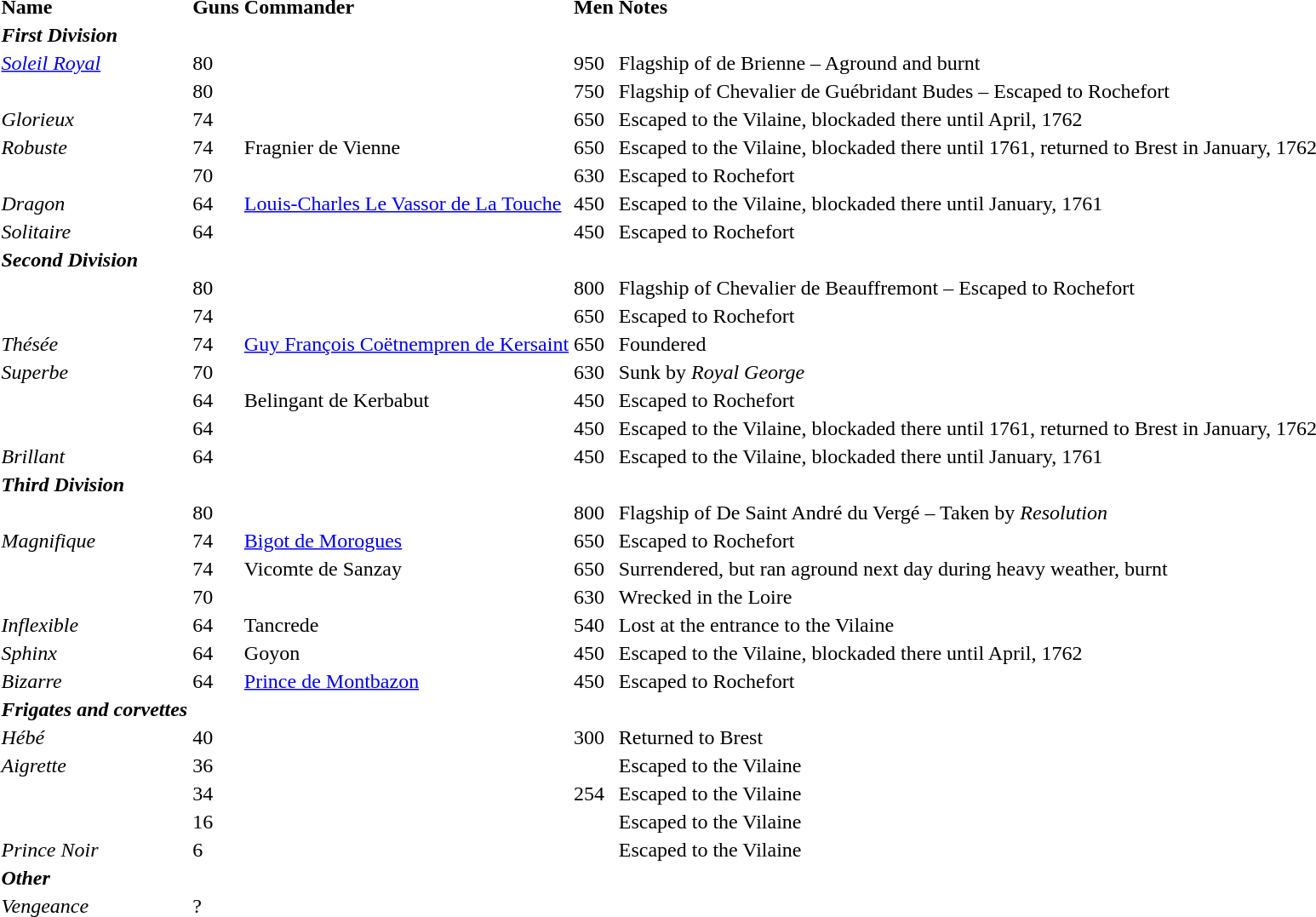<table>
<tr>
<td><strong>Name</strong></td>
<td><strong>Guns</strong></td>
<td><strong>Commander</strong></td>
<td><strong>Men</strong></td>
<td><strong>Notes</strong></td>
</tr>
<tr>
<td><strong><em>First Division</em></strong></td>
</tr>
<tr>
<td><em><a href='#'>Soleil Royal</a></em></td>
<td>80</td>
<td></td>
<td>950</td>
<td>Flagship of de Brienne – Aground and burnt</td>
</tr>
<tr>
<td></td>
<td>80</td>
<td></td>
<td>750</td>
<td>Flagship of Chevalier de Guébridant Budes – Escaped to Rochefort</td>
</tr>
<tr>
<td><em>Glorieux</em></td>
<td>74</td>
<td></td>
<td>650</td>
<td>Escaped to the Vilaine, blockaded there until April, 1762</td>
</tr>
<tr>
<td><em>Robuste</em></td>
<td>74</td>
<td>Fragnier de Vienne</td>
<td>650</td>
<td>Escaped to the Vilaine, blockaded there until 1761, returned to Brest in January, 1762</td>
</tr>
<tr>
<td></td>
<td>70</td>
<td></td>
<td>630</td>
<td>Escaped to Rochefort</td>
</tr>
<tr>
<td><em>Dragon</em></td>
<td>64</td>
<td><a href='#'>Louis-Charles Le Vassor de La Touche</a></td>
<td>450</td>
<td>Escaped to the Vilaine, blockaded there until January, 1761</td>
</tr>
<tr>
<td><em>Solitaire</em></td>
<td>64</td>
<td></td>
<td>450</td>
<td>Escaped to Rochefort</td>
</tr>
<tr>
<td><strong><em>Second Division</em></strong></td>
</tr>
<tr>
<td></td>
<td>80</td>
<td></td>
<td>800</td>
<td>Flagship of Chevalier de Beauffremont – Escaped to Rochefort</td>
</tr>
<tr>
<td></td>
<td>74</td>
<td></td>
<td>650</td>
<td>Escaped to Rochefort</td>
</tr>
<tr>
<td><em>Thésée</em></td>
<td>74</td>
<td><a href='#'>Guy François Coëtnempren de Kersaint</a></td>
<td>650</td>
<td>Foundered</td>
</tr>
<tr>
<td><em>Superbe</em></td>
<td>70</td>
<td></td>
<td>630</td>
<td>Sunk by <em>Royal George</em></td>
</tr>
<tr>
<td></td>
<td>64</td>
<td>Belingant de Kerbabut</td>
<td>450</td>
<td>Escaped to Rochefort</td>
</tr>
<tr>
<td></td>
<td>64</td>
<td></td>
<td>450</td>
<td>Escaped to the Vilaine, blockaded there until 1761, returned to Brest in January, 1762</td>
</tr>
<tr>
<td><em>Brillant</em></td>
<td>64</td>
<td></td>
<td>450</td>
<td>Escaped to the Vilaine, blockaded there until January, 1761</td>
</tr>
<tr>
<td><strong><em>Third Division</em></strong></td>
</tr>
<tr>
<td></td>
<td>80</td>
<td></td>
<td>800</td>
<td>Flagship of De Saint André du Vergé – Taken by <em>Resolution</em></td>
</tr>
<tr>
<td><em>Magnifique</em></td>
<td>74</td>
<td><a href='#'>Bigot de Morogues</a></td>
<td>650</td>
<td>Escaped to Rochefort</td>
</tr>
<tr>
<td></td>
<td>74</td>
<td>Vicomte de Sanzay</td>
<td>650</td>
<td>Surrendered, but ran aground next day during heavy weather, burnt</td>
</tr>
<tr>
<td></td>
<td>70</td>
<td></td>
<td>630</td>
<td>Wrecked in the Loire</td>
</tr>
<tr>
<td><em>Inflexible</em></td>
<td>64</td>
<td>Tancrede</td>
<td>540</td>
<td>Lost at the entrance to the Vilaine</td>
</tr>
<tr>
<td><em>Sphinx</em></td>
<td>64</td>
<td>Goyon</td>
<td>450</td>
<td>Escaped to the Vilaine, blockaded there until April, 1762</td>
</tr>
<tr>
<td><em>Bizarre</em></td>
<td>64</td>
<td><a href='#'>Prince de Montbazon</a></td>
<td>450</td>
<td>Escaped to Rochefort</td>
</tr>
<tr>
<td><strong><em>Frigates and corvettes</em></strong></td>
</tr>
<tr>
<td><em>Hébé</em></td>
<td>40</td>
<td></td>
<td>300</td>
<td>Returned to Brest</td>
</tr>
<tr>
<td><em>Aigrette</em></td>
<td>36</td>
<td></td>
<td></td>
<td>Escaped to the Vilaine</td>
</tr>
<tr>
<td></td>
<td>34</td>
<td></td>
<td>254</td>
<td>Escaped to the Vilaine</td>
</tr>
<tr>
<td></td>
<td>16</td>
<td></td>
<td></td>
<td>Escaped to the Vilaine</td>
</tr>
<tr>
<td><em>Prince Noir</em></td>
<td>6</td>
<td></td>
<td></td>
<td>Escaped to the Vilaine</td>
</tr>
<tr>
<td><strong><em>Other</em></strong></td>
</tr>
<tr>
<td><em>Vengeance</em></td>
<td>?</td>
<td></td>
<td></td>
</tr>
<tr>
</tr>
</table>
